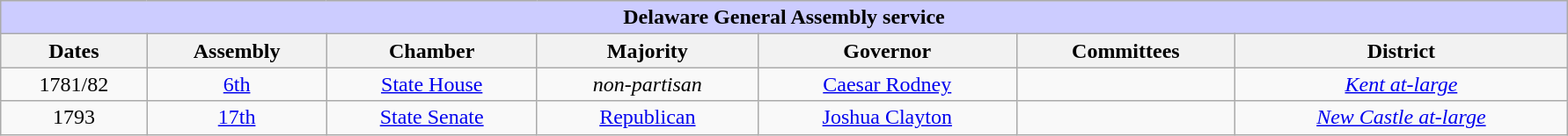<table class="wikitable"  style="text-align:center; width:94%; margin:auto;">
<tr style="background:#ccc;">
<th colspan="7" style="background:#ccf;">Delaware General Assembly service</th>
</tr>
<tr>
<th><strong>Dates</strong></th>
<th><strong>Assembly</strong></th>
<th><strong>Chamber</strong></th>
<th><strong>Majority</strong></th>
<th><strong>Governor</strong></th>
<th><strong>Committees</strong></th>
<th><strong>District</strong></th>
</tr>
<tr>
<td>1781/82</td>
<td><a href='#'>6th</a></td>
<td><a href='#'>State House</a></td>
<td><em>non-partisan</em></td>
<td><a href='#'>Caesar Rodney</a></td>
<td></td>
<td><a href='#'><em>Kent at-large</em></a></td>
</tr>
<tr>
<td>1793</td>
<td><a href='#'>17th</a></td>
<td><a href='#'>State Senate</a></td>
<td><a href='#'>Republican</a></td>
<td><a href='#'>Joshua Clayton</a></td>
<td></td>
<td><a href='#'><em>New Castle at-large</em></a></td>
</tr>
</table>
